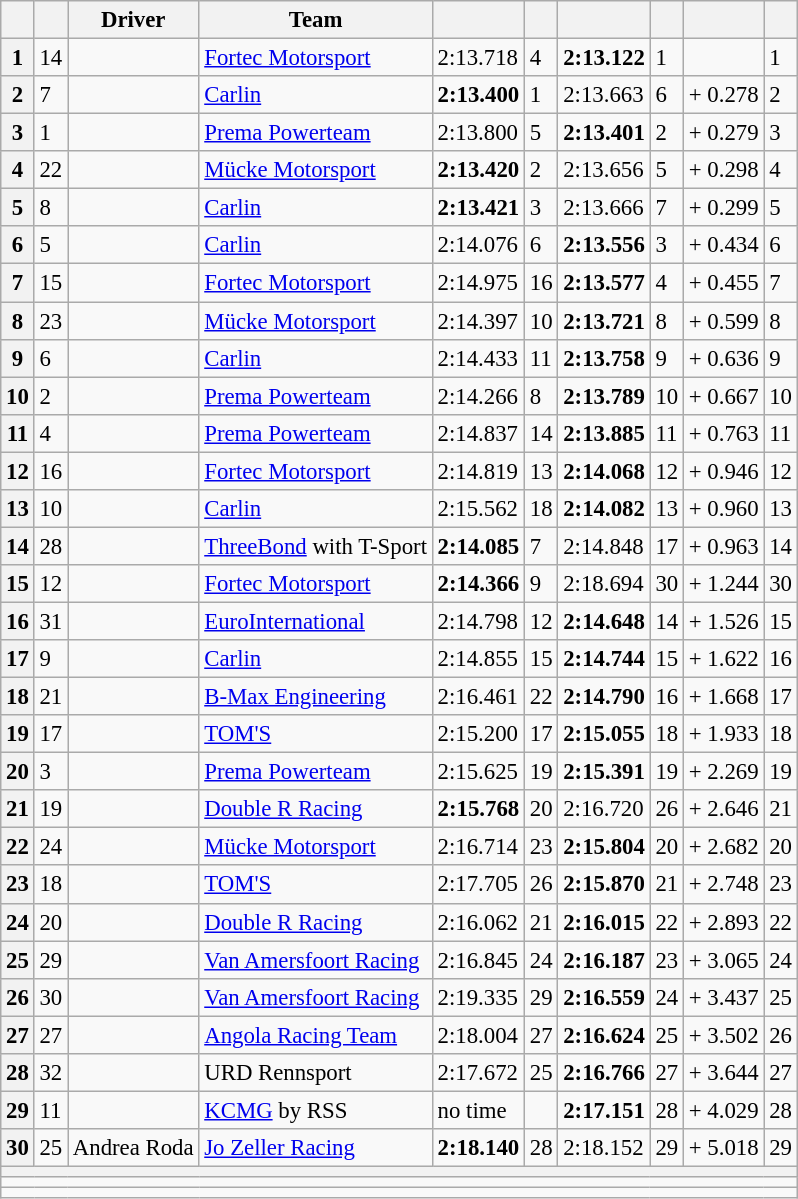<table class="wikitable sortable" style="font-size: 95%;">
<tr>
<th scope="col"></th>
<th scope="col"></th>
<th scope="col">Driver</th>
<th scope="col">Team</th>
<th scope="col"></th>
<th scope="col"></th>
<th scope="col"></th>
<th scope="col"></th>
<th scope="col"></th>
<th scope="col"></th>
</tr>
<tr>
<th scope="row">1</th>
<td>14</td>
<td> </td>
<td><a href='#'>Fortec Motorsport</a></td>
<td>2:13.718</td>
<td>4</td>
<td><strong>2:13.122</strong></td>
<td>1</td>
<td></td>
<td>1</td>
</tr>
<tr>
<th scope="row">2</th>
<td>7</td>
<td> </td>
<td><a href='#'>Carlin</a></td>
<td><strong>2:13.400</strong></td>
<td>1</td>
<td>2:13.663</td>
<td>6</td>
<td>+ 0.278</td>
<td>2</td>
</tr>
<tr>
<th scope="row">3</th>
<td>1</td>
<td> </td>
<td><a href='#'>Prema Powerteam</a></td>
<td>2:13.800</td>
<td>5</td>
<td><strong>2:13.401</strong></td>
<td>2</td>
<td>+ 0.279</td>
<td>3</td>
</tr>
<tr>
<th scope="row">4</th>
<td>22</td>
<td> </td>
<td><a href='#'>Mücke Motorsport</a></td>
<td><strong>2:13.420</strong></td>
<td>2</td>
<td>2:13.656</td>
<td>5</td>
<td>+ 0.298</td>
<td>4</td>
</tr>
<tr>
<th scope="row">5</th>
<td>8</td>
<td> </td>
<td><a href='#'>Carlin</a></td>
<td><strong>2:13.421</strong></td>
<td>3</td>
<td>2:13.666</td>
<td>7</td>
<td>+ 0.299</td>
<td>5</td>
</tr>
<tr>
<th scope="row">6</th>
<td>5</td>
<td> </td>
<td><a href='#'>Carlin</a></td>
<td>2:14.076</td>
<td>6</td>
<td><strong>2:13.556</strong></td>
<td>3</td>
<td>+ 0.434</td>
<td>6</td>
</tr>
<tr>
<th scope="row">7</th>
<td>15</td>
<td> </td>
<td><a href='#'>Fortec Motorsport</a></td>
<td>2:14.975</td>
<td>16</td>
<td><strong>2:13.577</strong></td>
<td>4</td>
<td>+ 0.455</td>
<td>7</td>
</tr>
<tr>
<th scope="row">8</th>
<td>23</td>
<td> </td>
<td><a href='#'>Mücke Motorsport</a></td>
<td>2:14.397</td>
<td>10</td>
<td><strong>2:13.721</strong></td>
<td>8</td>
<td>+ 0.599</td>
<td>8</td>
</tr>
<tr>
<th scope="row">9</th>
<td>6</td>
<td> </td>
<td><a href='#'>Carlin</a></td>
<td>2:14.433</td>
<td>11</td>
<td><strong>2:13.758</strong></td>
<td>9</td>
<td>+ 0.636</td>
<td>9</td>
</tr>
<tr>
<th scope="row">10</th>
<td>2</td>
<td> </td>
<td><a href='#'>Prema Powerteam</a></td>
<td>2:14.266</td>
<td>8</td>
<td><strong>2:13.789</strong></td>
<td>10</td>
<td>+ 0.667</td>
<td>10</td>
</tr>
<tr>
<th scope="row">11</th>
<td>4</td>
<td> </td>
<td><a href='#'>Prema Powerteam</a></td>
<td>2:14.837</td>
<td>14</td>
<td><strong>2:13.885</strong></td>
<td>11</td>
<td>+ 0.763</td>
<td>11</td>
</tr>
<tr>
<th scope="row">12</th>
<td>16</td>
<td> </td>
<td><a href='#'>Fortec Motorsport</a></td>
<td>2:14.819</td>
<td>13</td>
<td><strong>2:14.068</strong></td>
<td>12</td>
<td>+ 0.946</td>
<td>12</td>
</tr>
<tr>
<th scope="row">13</th>
<td>10</td>
<td> </td>
<td><a href='#'>Carlin</a></td>
<td>2:15.562</td>
<td>18</td>
<td><strong>2:14.082</strong></td>
<td>13</td>
<td>+ 0.960</td>
<td>13</td>
</tr>
<tr>
<th scope="row">14</th>
<td>28</td>
<td> </td>
<td><a href='#'>ThreeBond</a> with T-Sport</td>
<td><strong>2:14.085</strong></td>
<td>7</td>
<td>2:14.848</td>
<td>17</td>
<td>+ 0.963</td>
<td>14</td>
</tr>
<tr>
<th scope="row">15</th>
<td>12</td>
<td> </td>
<td><a href='#'>Fortec Motorsport</a></td>
<td><strong>2:14.366</strong></td>
<td>9</td>
<td>2:18.694</td>
<td>30</td>
<td>+ 1.244</td>
<td>30</td>
</tr>
<tr>
<th scope="row">16</th>
<td>31</td>
<td> </td>
<td><a href='#'>EuroInternational</a></td>
<td>2:14.798</td>
<td>12</td>
<td><strong>2:14.648</strong></td>
<td>14</td>
<td>+ 1.526</td>
<td>15</td>
</tr>
<tr>
<th scope="row">17</th>
<td>9</td>
<td> </td>
<td><a href='#'>Carlin</a></td>
<td>2:14.855</td>
<td>15</td>
<td><strong>2:14.744</strong></td>
<td>15</td>
<td>+ 1.622</td>
<td>16</td>
</tr>
<tr>
<th scope="row">18</th>
<td>21</td>
<td> </td>
<td><a href='#'>B-Max Engineering</a></td>
<td>2:16.461</td>
<td>22</td>
<td><strong>2:14.790</strong></td>
<td>16</td>
<td>+ 1.668</td>
<td>17</td>
</tr>
<tr>
<th scope="row">19</th>
<td>17</td>
<td> </td>
<td><a href='#'>TOM'S</a></td>
<td>2:15.200</td>
<td>17</td>
<td><strong>2:15.055</strong></td>
<td>18</td>
<td>+ 1.933</td>
<td>18</td>
</tr>
<tr>
<th scope="row">20</th>
<td>3</td>
<td> </td>
<td><a href='#'>Prema Powerteam</a></td>
<td>2:15.625</td>
<td>19</td>
<td><strong>2:15.391</strong></td>
<td>19</td>
<td>+ 2.269</td>
<td>19</td>
</tr>
<tr>
<th scope="row">21</th>
<td>19</td>
<td> </td>
<td><a href='#'>Double R Racing</a></td>
<td><strong>2:15.768</strong></td>
<td>20</td>
<td>2:16.720</td>
<td>26</td>
<td>+ 2.646</td>
<td>21</td>
</tr>
<tr>
<th scope="row">22</th>
<td>24</td>
<td> </td>
<td><a href='#'>Mücke Motorsport</a></td>
<td>2:16.714</td>
<td>23</td>
<td><strong>2:15.804</strong></td>
<td>20</td>
<td>+ 2.682</td>
<td>20</td>
</tr>
<tr>
<th scope="row">23</th>
<td>18</td>
<td> </td>
<td><a href='#'>TOM'S</a></td>
<td>2:17.705</td>
<td>26</td>
<td><strong>2:15.870</strong></td>
<td>21</td>
<td>+ 2.748</td>
<td>23</td>
</tr>
<tr>
<th scope="row">24</th>
<td>20</td>
<td> </td>
<td><a href='#'>Double R Racing</a></td>
<td>2:16.062</td>
<td>21</td>
<td><strong>2:16.015</strong></td>
<td>22</td>
<td>+ 2.893</td>
<td>22</td>
</tr>
<tr>
<th scope="row">25</th>
<td>29</td>
<td> </td>
<td><a href='#'>Van Amersfoort Racing</a></td>
<td>2:16.845</td>
<td>24</td>
<td><strong>2:16.187</strong></td>
<td>23</td>
<td>+ 3.065</td>
<td>24</td>
</tr>
<tr>
<th scope="row">26</th>
<td>30</td>
<td> </td>
<td><a href='#'>Van Amersfoort Racing</a></td>
<td>2:19.335</td>
<td>29</td>
<td><strong>2:16.559</strong></td>
<td>24</td>
<td>+ 3.437</td>
<td>25</td>
</tr>
<tr>
<th scope="row">27</th>
<td>27</td>
<td> </td>
<td><a href='#'>Angola Racing Team</a></td>
<td>2:18.004</td>
<td>27</td>
<td><strong>2:16.624</strong></td>
<td>25</td>
<td>+ 3.502</td>
<td>26</td>
</tr>
<tr>
<th scope="row">28</th>
<td>32</td>
<td> </td>
<td>URD Rennsport</td>
<td>2:17.672</td>
<td>25</td>
<td><strong>2:16.766</strong></td>
<td>27</td>
<td>+ 3.644</td>
<td>27</td>
</tr>
<tr>
<th scope="row">29</th>
<td>11</td>
<td> </td>
<td><a href='#'>KCMG</a> by RSS</td>
<td>no time</td>
<td></td>
<td><strong>2:17.151</strong></td>
<td>28</td>
<td>+ 4.029</td>
<td>28</td>
</tr>
<tr>
<th scope="row">30</th>
<td>25</td>
<td> Andrea Roda</td>
<td><a href='#'>Jo Zeller Racing</a></td>
<td><strong>2:18.140</strong></td>
<td>28</td>
<td>2:18.152</td>
<td>29</td>
<td>+ 5.018</td>
<td>29</td>
</tr>
<tr class="sortbottom">
<th colspan="10"></th>
</tr>
<tr class="sortbottom">
<td colspan="10"></td>
</tr>
<tr class="sortbottom">
<td colspan="10"></td>
</tr>
</table>
